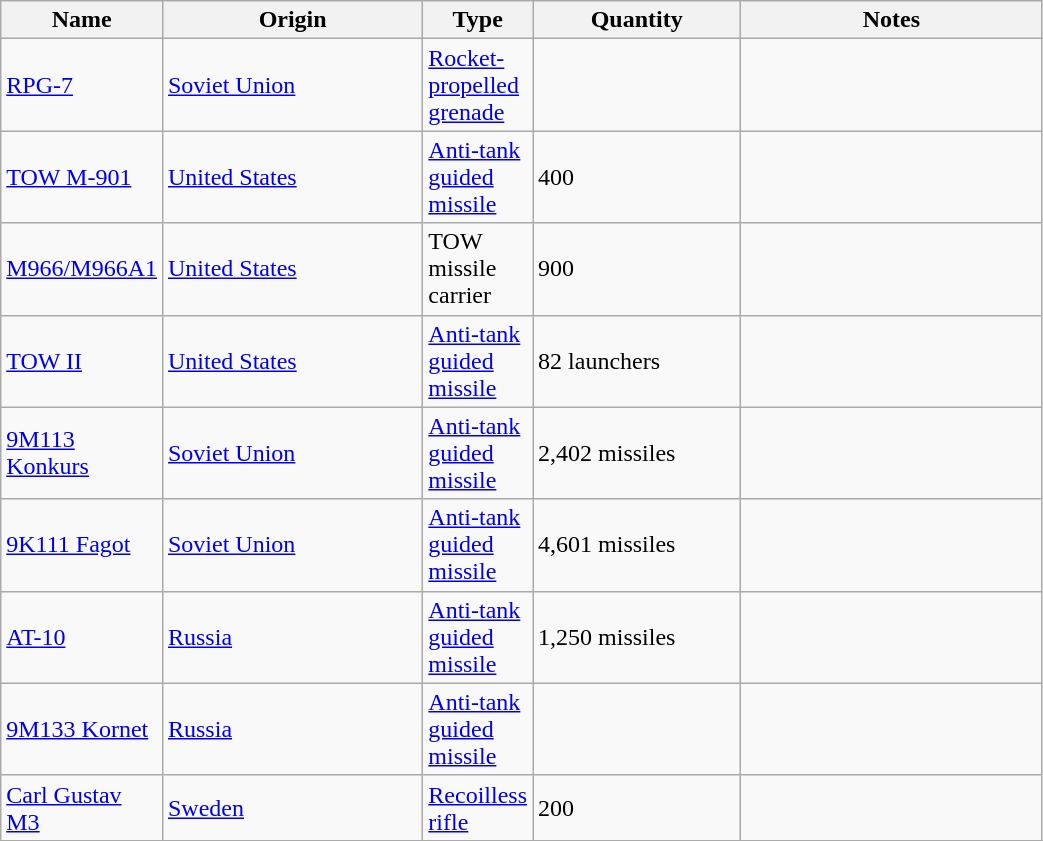<table class=wikitable border="0" width="55%">
<tr>
<th width="15%">Name</th>
<th width="25%">Origin</th>
<th width="10%">Type</th>
<th width="20%">Quantity</th>
<th>Notes</th>
</tr>
<tr>
<td><a href='#'>RPG-7</a></td>
<td><a href='#'>Soviet Union</a></td>
<td><a href='#'>Rocket-propelled grenade</a></td>
<td></td>
<td></td>
</tr>
<tr>
<td><a href='#'>TOW M-901</a></td>
<td><a href='#'>United States</a></td>
<td><a href='#'>Anti-tank guided missile</a></td>
<td>400</td>
<td></td>
</tr>
<tr>
<td><a href='#'>M966/M966A1</a></td>
<td><a href='#'>United States</a></td>
<td>TOW missile carrier</td>
<td>900</td>
<td></td>
</tr>
<tr>
<td><a href='#'>TOW II</a></td>
<td><a href='#'>United States</a></td>
<td><a href='#'>Anti-tank guided missile</a></td>
<td>82 launchers</td>
<td></td>
</tr>
<tr>
<td><a href='#'>9M113 Konkurs</a></td>
<td><a href='#'>Soviet Union</a></td>
<td><a href='#'>Anti-tank guided missile</a></td>
<td>2,402 missiles</td>
<td></td>
</tr>
<tr>
<td><a href='#'>9K111 Fagot</a></td>
<td><a href='#'>Soviet Union</a></td>
<td><a href='#'>Anti-tank guided missile</a></td>
<td>4,601 missiles</td>
<td></td>
</tr>
<tr>
<td><a href='#'>AT-10</a></td>
<td><a href='#'>Russia</a></td>
<td><a href='#'>Anti-tank guided missile</a></td>
<td>1,250 missiles</td>
<td></td>
</tr>
<tr>
<td><a href='#'>9M133 Kornet</a></td>
<td><a href='#'>Russia</a></td>
<td><a href='#'>Anti-tank guided missile</a></td>
<td></td>
<td></td>
</tr>
<tr>
<td><a href='#'>Carl Gustav M3</a></td>
<td><a href='#'>Sweden</a></td>
<td><a href='#'>Recoilless rifle</a></td>
<td>200</td>
<td></td>
</tr>
<tr>
</tr>
</table>
